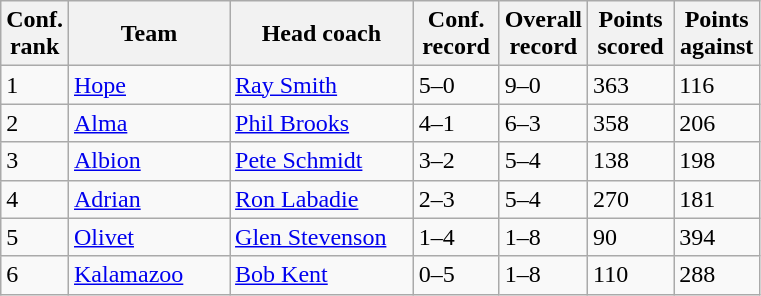<table class="sortable wikitable".>
<tr>
<th width="25">Conf. rank</th>
<th width="100">Team</th>
<th width="115">Head coach</th>
<th width="50">Conf. record</th>
<th width="50">Overall record</th>
<th width="50">Points scored</th>
<th width="50">Points against</th>
</tr>
<tr align="left" bgcolor="">
<td>1</td>
<td><a href='#'>Hope</a></td>
<td><a href='#'>Ray Smith</a></td>
<td>5–0</td>
<td>9–0</td>
<td>363</td>
<td>116</td>
</tr>
<tr align="left" bgcolor="">
<td>2</td>
<td><a href='#'>Alma</a></td>
<td><a href='#'>Phil Brooks</a></td>
<td>4–1</td>
<td>6–3</td>
<td>358</td>
<td>206</td>
</tr>
<tr align="left" bgcolor="">
<td>3</td>
<td><a href='#'>Albion</a></td>
<td><a href='#'>Pete Schmidt</a></td>
<td>3–2</td>
<td>5–4</td>
<td>138</td>
<td>198</td>
</tr>
<tr align="left" bgcolor="">
<td>4</td>
<td><a href='#'>Adrian</a></td>
<td><a href='#'>Ron Labadie</a></td>
<td>2–3</td>
<td>5–4</td>
<td>270</td>
<td>181</td>
</tr>
<tr align="left" bgcolor="">
<td>5</td>
<td><a href='#'>Olivet</a></td>
<td><a href='#'>Glen Stevenson</a></td>
<td>1–4</td>
<td>1–8</td>
<td>90</td>
<td>394</td>
</tr>
<tr align="left" bgcolor="">
<td>6</td>
<td><a href='#'>Kalamazoo</a></td>
<td><a href='#'>Bob Kent</a></td>
<td>0–5</td>
<td>1–8</td>
<td>110</td>
<td>288</td>
</tr>
</table>
